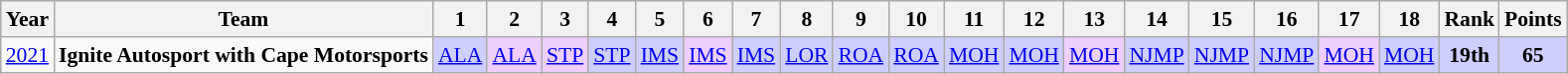<table class="wikitable" style="text-align:center; font-size:90%">
<tr>
<th>Year</th>
<th>Team</th>
<th>1</th>
<th>2</th>
<th>3</th>
<th>4</th>
<th>5</th>
<th>6</th>
<th>7</th>
<th>8</th>
<th>9</th>
<th>10</th>
<th>11</th>
<th>12</th>
<th>13</th>
<th>14</th>
<th>15</th>
<th>16</th>
<th>17</th>
<th>18</th>
<th>Rank</th>
<th>Points</th>
</tr>
<tr>
<td><a href='#'>2021</a></td>
<td><strong>Ignite Autosport with Cape Motorsports</strong></td>
<td style="background:#CFCFFF;"><a href='#'>ALA</a><br></td>
<td style="background:#EFCFFF;"><a href='#'>ALA</a><br></td>
<td style="background:#EFCFFF;"><a href='#'>STP</a><br></td>
<td style="background:#CFCFFF;"><a href='#'>STP</a><br></td>
<td style="background:#CFCFFF;"><a href='#'>IMS</a><br></td>
<td style="background:#EFCFFF;"><a href='#'>IMS</a><br></td>
<td style="background:#CFCFFF;"><a href='#'>IMS</a><br></td>
<td style="background:#CFCFFF;"><a href='#'>LOR</a><br></td>
<td style="background:#CFCFFF;"><a href='#'>ROA</a><br></td>
<td style="background:#CFCFFF;"><a href='#'>ROA</a><br></td>
<td style="background:#CFCFFF;"><a href='#'>MOH</a><br></td>
<td style="background:#CFCFFF;"><a href='#'>MOH</a><br></td>
<td style="background:#EFCFFF;"><a href='#'>MOH</a><br></td>
<td style="background:#CFCFFF;"><a href='#'>NJMP</a><br></td>
<td style="background:#CFCFFF;"><a href='#'>NJMP</a><br></td>
<td style="background:#CFCFFF;"><a href='#'>NJMP</a><br></td>
<td style="background:#EFCFFF;"><a href='#'>MOH</a><br></td>
<td style="background:#CFCFFF;"><a href='#'>MOH</a><br></td>
<th style="background:#CFCFFF;">19th</th>
<th style="background:#CFCFFF;">65</th>
</tr>
</table>
